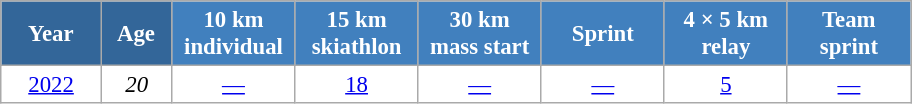<table class="wikitable" style="font-size:95%; text-align:center; border:grey solid 1px; border-collapse:collapse; background:#ffffff;">
<tr>
<th style="background-color:#369; color:white; width:60px;"> Year </th>
<th style="background-color:#369; color:white; width:40px;"> Age </th>
<th style="background-color:#4180be; color:white; width:75px;"> 10 km <br> individual </th>
<th style="background-color:#4180be; color:white; width:75px;"> 15 km <br> skiathlon </th>
<th style="background-color:#4180be; color:white; width:75px;"> 30 km <br> mass start </th>
<th style="background-color:#4180be; color:white; width:75px;"> Sprint </th>
<th style="background-color:#4180be; color:white; width:75px;"> 4 × 5 km <br> relay </th>
<th style="background-color:#4180be; color:white; width:75px;"> Team <br> sprint </th>
</tr>
<tr>
<td><a href='#'>2022</a></td>
<td><em>20</em></td>
<td><a href='#'>—</a></td>
<td><a href='#'>18</a></td>
<td><a href='#'>—</a></td>
<td><a href='#'>—</a></td>
<td><a href='#'>5</a></td>
<td><a href='#'>—</a></td>
</tr>
</table>
